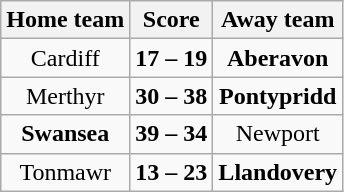<table class="wikitable" style="text-align: center">
<tr>
<th>Home team</th>
<th>Score</th>
<th>Away team</th>
</tr>
<tr>
<td>Cardiff</td>
<td><strong>17 – 19</strong></td>
<td><strong>Aberavon</strong></td>
</tr>
<tr>
<td>Merthyr</td>
<td><strong>30 – 38</strong></td>
<td><strong>Pontypridd</strong></td>
</tr>
<tr>
<td><strong>Swansea</strong></td>
<td><strong>39 – 34</strong></td>
<td>Newport</td>
</tr>
<tr>
<td>Tonmawr</td>
<td><strong>13 – 23</strong></td>
<td><strong>Llandovery</strong></td>
</tr>
</table>
